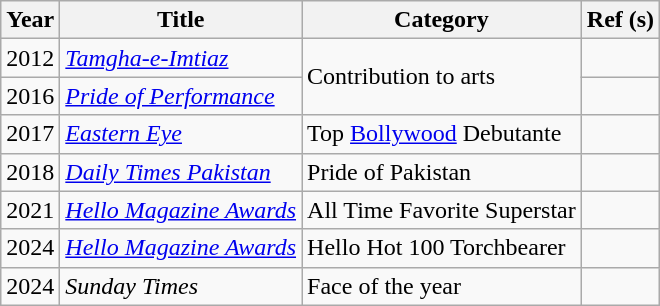<table class="wikitable">
<tr>
<th>Year</th>
<th>Title</th>
<th>Category</th>
<th>Ref (s)</th>
</tr>
<tr>
<td>2012</td>
<td><em><a href='#'>Tamgha-e-Imtiaz</a></em></td>
<td rowspan="2">Contribution to arts</td>
<td></td>
</tr>
<tr>
<td>2016</td>
<td><em><a href='#'>Pride of Performance</a></em></td>
<td></td>
</tr>
<tr>
<td>2017</td>
<td><em><a href='#'>Eastern Eye</a></em></td>
<td>Top <a href='#'>Bollywood</a> Debutante</td>
<td></td>
</tr>
<tr>
<td>2018</td>
<td><em><a href='#'>Daily Times Pakistan</a></em></td>
<td>Pride of Pakistan</td>
<td></td>
</tr>
<tr>
<td>2021</td>
<td><em><a href='#'>Hello Magazine Awards</a></em></td>
<td>All Time Favorite Superstar</td>
<td></td>
</tr>
<tr>
<td>2024</td>
<td><em><a href='#'>Hello Magazine Awards</a></em></td>
<td>Hello Hot 100 Torchbearer</td>
<td></td>
</tr>
<tr>
<td>2024</td>
<td><em>Sunday Times</em></td>
<td>Face of the year</td>
<td></td>
</tr>
</table>
